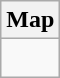<table class="wikitable">
<tr>
<th>Map</th>
</tr>
<tr>
<td><div><br> 






</div></td>
</tr>
</table>
